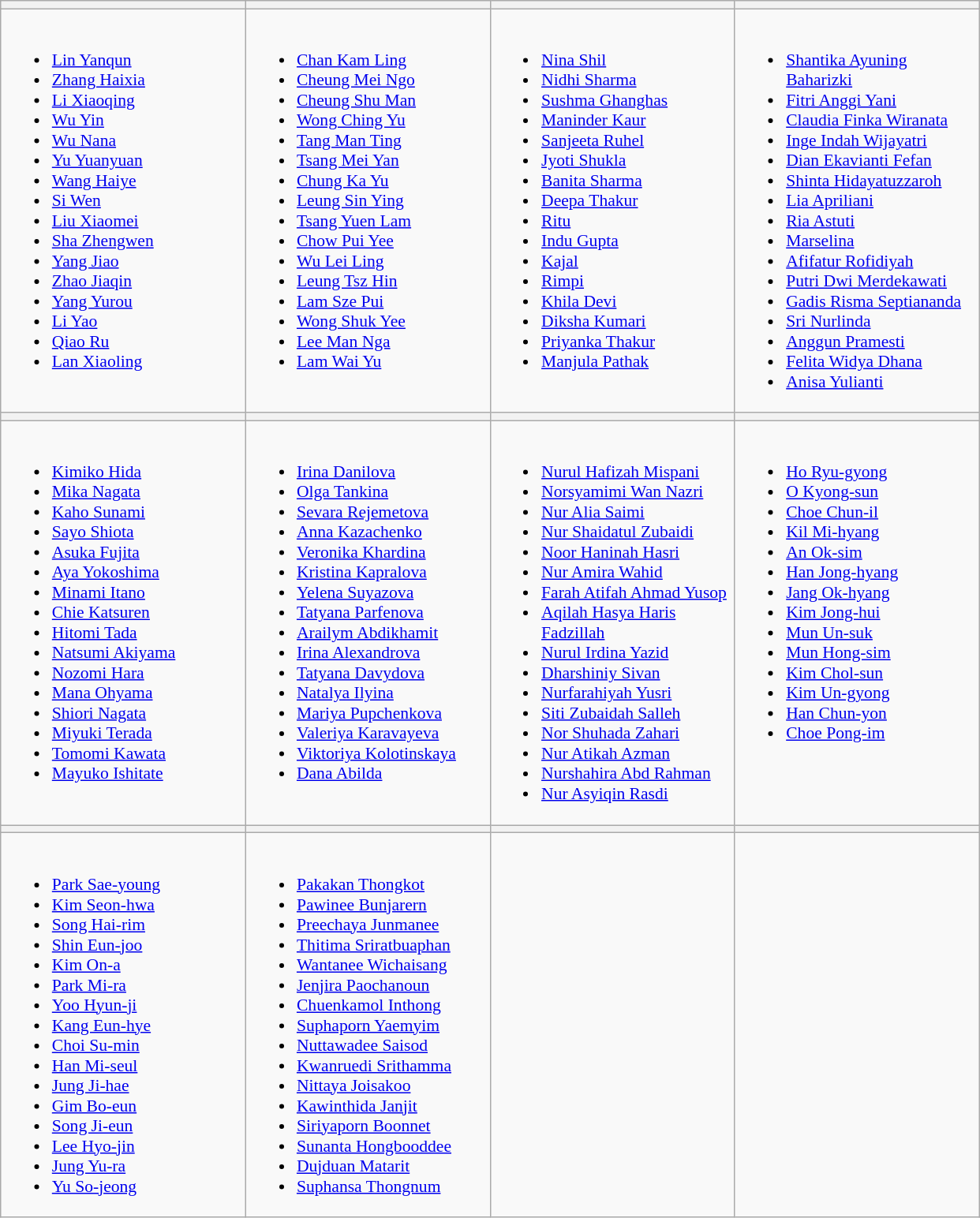<table class="wikitable" style="font-size:90%">
<tr>
<th width=200></th>
<th width=200></th>
<th width=200></th>
<th width=200></th>
</tr>
<tr>
<td valign=top><br><ul><li><a href='#'>Lin Yanqun</a></li><li><a href='#'>Zhang Haixia</a></li><li><a href='#'>Li Xiaoqing</a></li><li><a href='#'>Wu Yin</a></li><li><a href='#'>Wu Nana</a></li><li><a href='#'>Yu Yuanyuan</a></li><li><a href='#'>Wang Haiye</a></li><li><a href='#'>Si Wen</a></li><li><a href='#'>Liu Xiaomei</a></li><li><a href='#'>Sha Zhengwen</a></li><li><a href='#'>Yang Jiao</a></li><li><a href='#'>Zhao Jiaqin</a></li><li><a href='#'>Yang Yurou</a></li><li><a href='#'>Li Yao</a></li><li><a href='#'>Qiao Ru</a></li><li><a href='#'>Lan Xiaoling</a></li></ul></td>
<td valign=top><br><ul><li><a href='#'>Chan Kam Ling</a></li><li><a href='#'>Cheung Mei Ngo</a></li><li><a href='#'>Cheung Shu Man</a></li><li><a href='#'>Wong Ching Yu</a></li><li><a href='#'>Tang Man Ting</a></li><li><a href='#'>Tsang Mei Yan</a></li><li><a href='#'>Chung Ka Yu</a></li><li><a href='#'>Leung Sin Ying</a></li><li><a href='#'>Tsang Yuen Lam</a></li><li><a href='#'>Chow Pui Yee</a></li><li><a href='#'>Wu Lei Ling</a></li><li><a href='#'>Leung Tsz Hin</a></li><li><a href='#'>Lam Sze Pui</a></li><li><a href='#'>Wong Shuk Yee</a></li><li><a href='#'>Lee Man Nga</a></li><li><a href='#'>Lam Wai Yu</a></li></ul></td>
<td valign=top><br><ul><li><a href='#'>Nina Shil</a></li><li><a href='#'>Nidhi Sharma</a></li><li><a href='#'>Sushma Ghanghas</a></li><li><a href='#'>Maninder Kaur</a></li><li><a href='#'>Sanjeeta Ruhel</a></li><li><a href='#'>Jyoti Shukla</a></li><li><a href='#'>Banita Sharma</a></li><li><a href='#'>Deepa Thakur</a></li><li><a href='#'>Ritu</a></li><li><a href='#'>Indu Gupta</a></li><li><a href='#'>Kajal</a></li><li><a href='#'>Rimpi</a></li><li><a href='#'>Khila Devi</a></li><li><a href='#'>Diksha Kumari</a></li><li><a href='#'>Priyanka Thakur</a></li><li><a href='#'>Manjula Pathak</a></li></ul></td>
<td valign=top><br><ul><li><a href='#'>Shantika Ayuning Baharizki</a></li><li><a href='#'>Fitri Anggi Yani</a></li><li><a href='#'>Claudia Finka Wiranata</a></li><li><a href='#'>Inge Indah Wijayatri</a></li><li><a href='#'>Dian Ekavianti Fefan</a></li><li><a href='#'>Shinta Hidayatuzzaroh</a></li><li><a href='#'>Lia Apriliani</a></li><li><a href='#'>Ria Astuti</a></li><li><a href='#'>Marselina</a></li><li><a href='#'>Afifatur Rofidiyah</a></li><li><a href='#'>Putri Dwi Merdekawati</a></li><li><a href='#'>Gadis Risma Septiananda</a></li><li><a href='#'>Sri Nurlinda</a></li><li><a href='#'>Anggun Pramesti</a></li><li><a href='#'>Felita Widya Dhana</a></li><li><a href='#'>Anisa Yulianti</a></li></ul></td>
</tr>
<tr>
<th></th>
<th></th>
<th></th>
<th></th>
</tr>
<tr>
<td valign=top><br><ul><li><a href='#'>Kimiko Hida</a></li><li><a href='#'>Mika Nagata</a></li><li><a href='#'>Kaho Sunami</a></li><li><a href='#'>Sayo Shiota</a></li><li><a href='#'>Asuka Fujita</a></li><li><a href='#'>Aya Yokoshima</a></li><li><a href='#'>Minami Itano</a></li><li><a href='#'>Chie Katsuren</a></li><li><a href='#'>Hitomi Tada</a></li><li><a href='#'>Natsumi Akiyama</a></li><li><a href='#'>Nozomi Hara</a></li><li><a href='#'>Mana Ohyama</a></li><li><a href='#'>Shiori Nagata</a></li><li><a href='#'>Miyuki Terada</a></li><li><a href='#'>Tomomi Kawata</a></li><li><a href='#'>Mayuko Ishitate</a></li></ul></td>
<td valign=top><br><ul><li><a href='#'>Irina Danilova</a></li><li><a href='#'>Olga Tankina</a></li><li><a href='#'>Sevara Rejemetova</a></li><li><a href='#'>Anna Kazachenko</a></li><li><a href='#'>Veronika Khardina</a></li><li><a href='#'>Kristina Kapralova</a></li><li><a href='#'>Yelena Suyazova</a></li><li><a href='#'>Tatyana Parfenova</a></li><li><a href='#'>Arailym Abdikhamit</a></li><li><a href='#'>Irina Alexandrova</a></li><li><a href='#'>Tatyana Davydova</a></li><li><a href='#'>Natalya Ilyina</a></li><li><a href='#'>Mariya Pupchenkova</a></li><li><a href='#'>Valeriya Karavayeva</a></li><li><a href='#'>Viktoriya Kolotinskaya</a></li><li><a href='#'>Dana Abilda</a></li></ul></td>
<td valign=top><br><ul><li><a href='#'>Nurul Hafizah Mispani</a></li><li><a href='#'>Norsyamimi Wan Nazri</a></li><li><a href='#'>Nur Alia Saimi</a></li><li><a href='#'>Nur Shaidatul Zubaidi</a></li><li><a href='#'>Noor Haninah Hasri</a></li><li><a href='#'>Nur Amira Wahid</a></li><li><a href='#'>Farah Atifah Ahmad Yusop</a></li><li><a href='#'>Aqilah Hasya Haris Fadzillah</a></li><li><a href='#'>Nurul Irdina Yazid</a></li><li><a href='#'>Dharshiniy Sivan</a></li><li><a href='#'>Nurfarahiyah Yusri</a></li><li><a href='#'>Siti Zubaidah Salleh</a></li><li><a href='#'>Nor Shuhada Zahari</a></li><li><a href='#'>Nur Atikah Azman</a></li><li><a href='#'>Nurshahira Abd Rahman</a></li><li><a href='#'>Nur Asyiqin Rasdi</a></li></ul></td>
<td valign=top><br><ul><li><a href='#'>Ho Ryu-gyong</a></li><li><a href='#'>O Kyong-sun</a></li><li><a href='#'>Choe Chun-il</a></li><li><a href='#'>Kil Mi-hyang</a></li><li><a href='#'>An Ok-sim</a></li><li><a href='#'>Han Jong-hyang</a></li><li><a href='#'>Jang Ok-hyang</a></li><li><a href='#'>Kim Jong-hui</a></li><li><a href='#'>Mun Un-suk</a></li><li><a href='#'>Mun Hong-sim</a></li><li><a href='#'>Kim Chol-sun</a></li><li><a href='#'>Kim Un-gyong</a></li><li><a href='#'>Han Chun-yon</a></li><li><a href='#'>Choe Pong-im</a></li></ul></td>
</tr>
<tr>
<th></th>
<th></th>
<th></th>
<th></th>
</tr>
<tr>
<td valign=top><br><ul><li><a href='#'>Park Sae-young</a></li><li><a href='#'>Kim Seon-hwa</a></li><li><a href='#'>Song Hai-rim</a></li><li><a href='#'>Shin Eun-joo</a></li><li><a href='#'>Kim On-a</a></li><li><a href='#'>Park Mi-ra</a></li><li><a href='#'>Yoo Hyun-ji</a></li><li><a href='#'>Kang Eun-hye</a></li><li><a href='#'>Choi Su-min</a></li><li><a href='#'>Han Mi-seul</a></li><li><a href='#'>Jung Ji-hae</a></li><li><a href='#'>Gim Bo-eun</a></li><li><a href='#'>Song Ji-eun</a></li><li><a href='#'>Lee Hyo-jin</a></li><li><a href='#'>Jung Yu-ra</a></li><li><a href='#'>Yu So-jeong</a></li></ul></td>
<td valign=top><br><ul><li><a href='#'>Pakakan Thongkot</a></li><li><a href='#'>Pawinee Bunjarern</a></li><li><a href='#'>Preechaya Junmanee</a></li><li><a href='#'>Thitima Sriratbuaphan</a></li><li><a href='#'>Wantanee Wichaisang</a></li><li><a href='#'>Jenjira Paochanoun</a></li><li><a href='#'>Chuenkamol Inthong</a></li><li><a href='#'>Suphaporn Yaemyim</a></li><li><a href='#'>Nuttawadee Saisod</a></li><li><a href='#'>Kwanruedi Srithamma</a></li><li><a href='#'>Nittaya Joisakoo</a></li><li><a href='#'>Kawinthida Janjit</a></li><li><a href='#'>Siriyaporn Boonnet</a></li><li><a href='#'>Sunanta Hongbooddee</a></li><li><a href='#'>Dujduan Matarit</a></li><li><a href='#'>Suphansa Thongnum</a></li></ul></td>
<td valign=top></td>
<td valign=top></td>
</tr>
</table>
